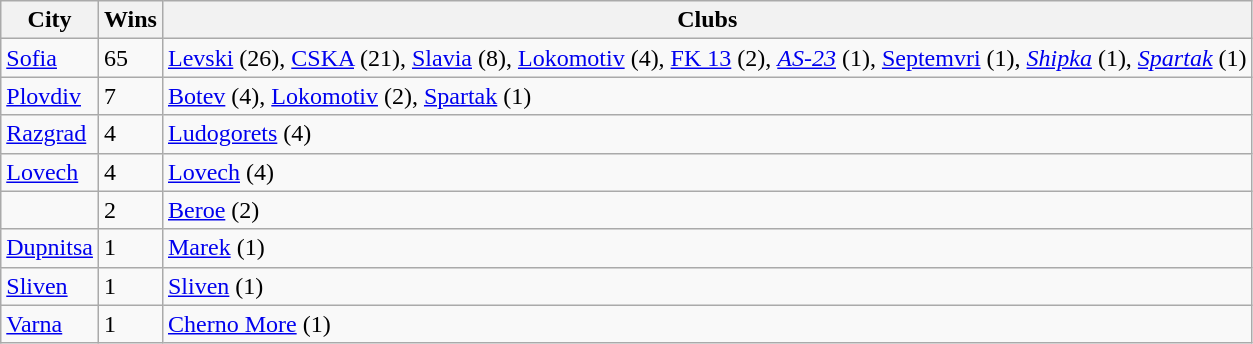<table class="wikitable">
<tr>
<th>City</th>
<th>Wins</th>
<th>Clubs</th>
</tr>
<tr>
<td><a href='#'>Sofia</a></td>
<td>65</td>
<td><a href='#'>Levski</a> (26), <a href='#'>CSKA</a> (21), <a href='#'>Slavia</a> (8), <a href='#'>Lokomotiv</a> (4), <a href='#'>FK 13</a> (2), <em><a href='#'>AS-23</a></em> (1), <a href='#'>Septemvri</a> (1), <a href='#'><em>Shipka</em></a> (1), <a href='#'><em>Spartak</em></a> (1)</td>
</tr>
<tr>
<td><a href='#'>Plovdiv</a></td>
<td>7</td>
<td><a href='#'>Botev</a> (4), <a href='#'>Lokomotiv</a> (2), <a href='#'>Spartak</a> (1)</td>
</tr>
<tr>
<td><a href='#'>Razgrad</a></td>
<td>4</td>
<td><a href='#'>Ludogorets</a> (4)</td>
</tr>
<tr>
<td><a href='#'>Lovech</a></td>
<td>4</td>
<td><a href='#'>Lovech</a> (4)</td>
</tr>
<tr>
<td></td>
<td>2</td>
<td><a href='#'>Beroe</a> (2)</td>
</tr>
<tr>
<td><a href='#'>Dupnitsa</a></td>
<td>1</td>
<td><a href='#'>Marek</a> (1)</td>
</tr>
<tr>
<td><a href='#'>Sliven</a></td>
<td>1</td>
<td><a href='#'>Sliven</a> (1)</td>
</tr>
<tr>
<td><a href='#'>Varna</a></td>
<td>1</td>
<td><a href='#'>Cherno More</a> (1)</td>
</tr>
</table>
